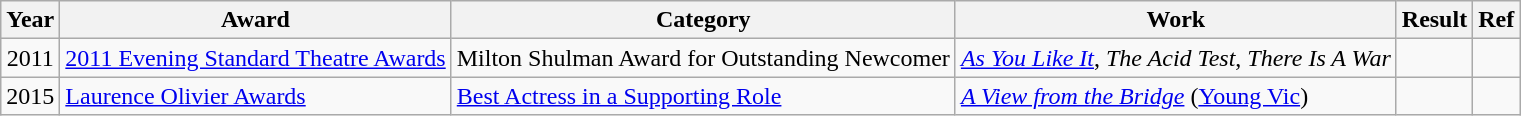<table class="wikitable">
<tr>
<th>Year</th>
<th>Award</th>
<th>Category</th>
<th>Work</th>
<th>Result</th>
<th>Ref</th>
</tr>
<tr>
<td align=center>2011</td>
<td><a href='#'>2011 Evening Standard Theatre Awards</a></td>
<td>Milton Shulman Award for Outstanding Newcomer</td>
<td align=left><em><a href='#'>As You Like It</a></em>, <em>The Acid Test</em>, <em>There Is A War</em></td>
<td></td>
<td style="text-align:center;"></td>
</tr>
<tr>
<td align=center>2015</td>
<td><a href='#'>Laurence Olivier Awards</a></td>
<td><a href='#'>Best Actress in a Supporting Role</a></td>
<td align=left><em><a href='#'>A View from the Bridge</a></em> (<a href='#'>Young Vic</a>)</td>
<td></td>
<td style="text-align:center;"></td>
</tr>
</table>
